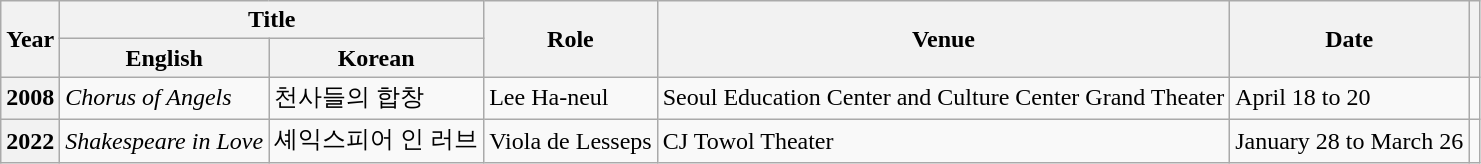<table class="wikitable sortable plainrowheaders" style="text-align:left; font-size:100%;">
<tr>
<th rowspan="2" scope="col">Year</th>
<th colspan="2" scope="col">Title</th>
<th rowspan="2" scope="col">Role</th>
<th rowspan="2" scope="col" class="unsortable">Venue</th>
<th rowspan="2" scope="col">Date</th>
<th rowspan="2" scope="col" class="unsortable"></th>
</tr>
<tr>
<th>English</th>
<th>Korean</th>
</tr>
<tr>
<th scope="row">2008</th>
<td><em>Chorus of Angels</em></td>
<td>천사들의 합창</td>
<td>Lee Ha-neul</td>
<td>Seoul Education Center and Culture Center Grand Theater</td>
<td>April 18 to 20</td>
<td></td>
</tr>
<tr>
<th scope="row">2022</th>
<td><em>Shakespeare in Love</em></td>
<td>셰익스피어 인 러브</td>
<td>Viola de Lesseps</td>
<td>CJ Towol Theater</td>
<td>January 28 to March 26</td>
<td></td>
</tr>
</table>
